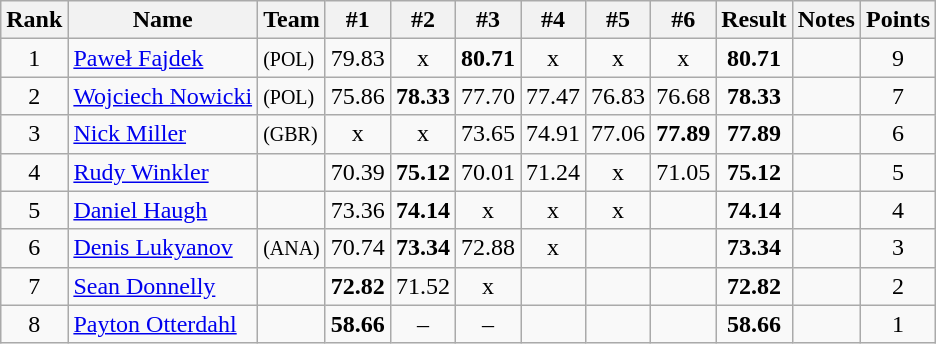<table class="wikitable sortable" style="text-align:center">
<tr>
<th>Rank</th>
<th>Name</th>
<th>Team</th>
<th>#1</th>
<th>#2</th>
<th>#3</th>
<th>#4</th>
<th>#5</th>
<th>#6</th>
<th>Result</th>
<th>Notes</th>
<th>Points</th>
</tr>
<tr>
<td>1</td>
<td align=left><a href='#'>Paweł Fajdek</a></td>
<td align=left> <small>(POL)</small></td>
<td>79.83</td>
<td>x</td>
<td><strong>80.71</strong></td>
<td>x</td>
<td>x</td>
<td>x</td>
<td><strong>80.71</strong></td>
<td></td>
<td>9</td>
</tr>
<tr>
<td>2</td>
<td align=left><a href='#'>Wojciech Nowicki</a></td>
<td align=left> <small>(POL)</small></td>
<td>75.86</td>
<td><strong>78.33</strong></td>
<td>77.70</td>
<td>77.47</td>
<td>76.83</td>
<td>76.68</td>
<td><strong>78.33</strong></td>
<td></td>
<td>7</td>
</tr>
<tr>
<td>3</td>
<td align=left><a href='#'>Nick Miller</a></td>
<td align=left> <small>(GBR)</small></td>
<td>x</td>
<td>x</td>
<td>73.65</td>
<td>74.91</td>
<td>77.06</td>
<td><strong>77.89</strong></td>
<td><strong>77.89</strong></td>
<td></td>
<td>6</td>
</tr>
<tr>
<td>4</td>
<td align=left><a href='#'>Rudy Winkler</a></td>
<td align=left></td>
<td>70.39</td>
<td><strong>75.12</strong></td>
<td>70.01</td>
<td>71.24</td>
<td>x</td>
<td>71.05</td>
<td><strong>75.12</strong></td>
<td></td>
<td>5</td>
</tr>
<tr>
<td>5</td>
<td align=left><a href='#'>Daniel Haugh</a></td>
<td align=left></td>
<td>73.36</td>
<td><strong>74.14</strong></td>
<td>x</td>
<td>x</td>
<td>x</td>
<td></td>
<td><strong>74.14</strong></td>
<td></td>
<td>4</td>
</tr>
<tr>
<td>6</td>
<td align=left><a href='#'>Denis Lukyanov</a></td>
<td align=left> <small>(ANA)</small></td>
<td>70.74</td>
<td><strong>73.34</strong></td>
<td>72.88</td>
<td>x</td>
<td></td>
<td></td>
<td><strong>73.34</strong></td>
<td></td>
<td>3</td>
</tr>
<tr>
<td>7</td>
<td align=left><a href='#'>Sean Donnelly</a></td>
<td align=left></td>
<td><strong>72.82</strong></td>
<td>71.52</td>
<td>x</td>
<td></td>
<td></td>
<td></td>
<td><strong>72.82</strong></td>
<td></td>
<td>2</td>
</tr>
<tr>
<td>8</td>
<td align=left><a href='#'>Payton Otterdahl</a></td>
<td align=left></td>
<td><strong>58.66</strong></td>
<td>–</td>
<td>–</td>
<td></td>
<td></td>
<td></td>
<td><strong>58.66</strong></td>
<td></td>
<td>1</td>
</tr>
</table>
